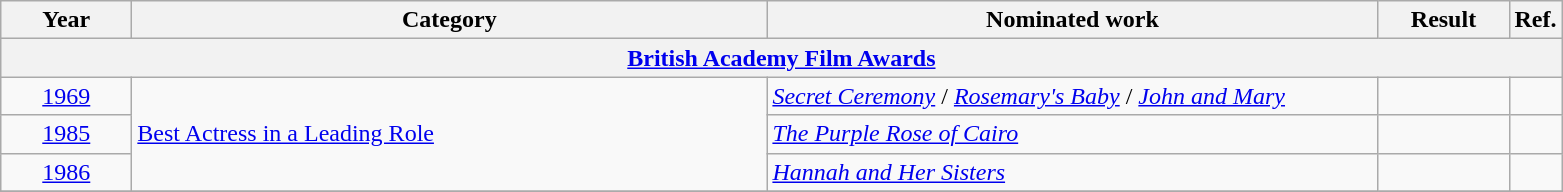<table class=wikitable>
<tr>
<th scope="col" style="width:5em;">Year</th>
<th scope="col" style="width:26em;">Category</th>
<th scope="col" style="width:25em;">Nominated work</th>
<th scope="col" style="width:5em;">Result</th>
<th>Ref.</th>
</tr>
<tr>
<th colspan=5><a href='#'>British Academy Film Awards</a></th>
</tr>
<tr>
<td style="text-align:center;"><a href='#'>1969</a></td>
<td rowspan=3><a href='#'>Best Actress in a Leading Role</a></td>
<td style="text-align:left;"><em><a href='#'>Secret Ceremony</a></em> / <em><a href='#'>Rosemary's Baby</a></em> / <em><a href='#'>John and Mary</a></em></td>
<td></td>
<td style="text-align:center;"></td>
</tr>
<tr>
<td style="text-align:center;"><a href='#'>1985</a></td>
<td style="text-align:left;"><em><a href='#'>The Purple Rose of Cairo</a></em></td>
<td></td>
<td style="text-align:center;"></td>
</tr>
<tr>
<td style="text-align:center;"><a href='#'>1986</a></td>
<td style="text-align:left;"><em><a href='#'>Hannah and Her Sisters</a></em></td>
<td></td>
<td style="text-align:center;"></td>
</tr>
<tr>
</tr>
</table>
